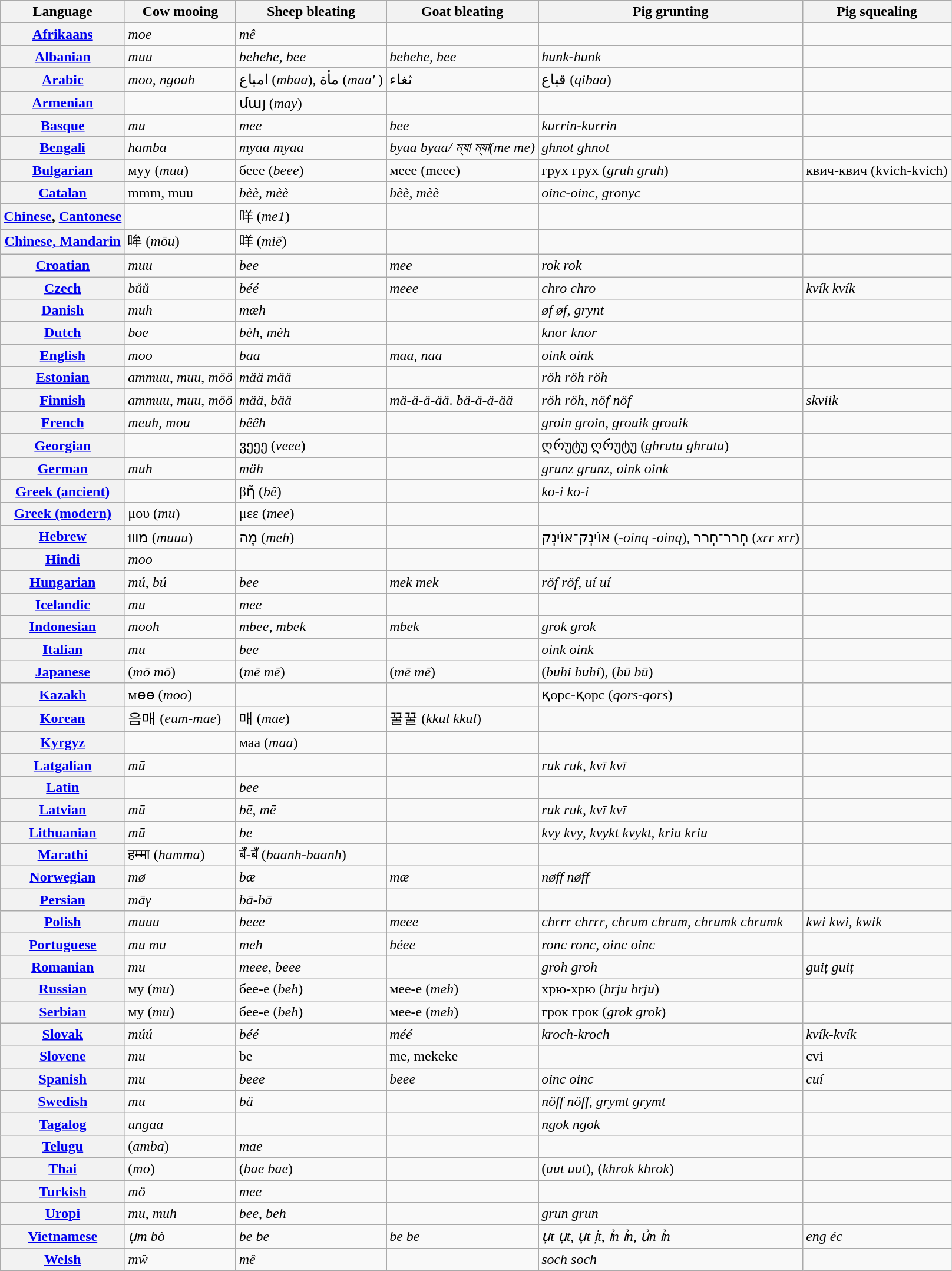<table class="wikitable">
<tr>
<th>Language</th>
<th>Cow mooing</th>
<th>Sheep bleating</th>
<th>Goat bleating</th>
<th>Pig grunting</th>
<th>Pig squealing</th>
</tr>
<tr>
<th><a href='#'>Afrikaans</a></th>
<td><em>moe</em></td>
<td><em>mê</em></td>
<td></td>
<td></td>
<td></td>
</tr>
<tr>
<th><a href='#'>Albanian</a></th>
<td><em>muu</em></td>
<td><em>behehe, bee</em></td>
<td><em>behehe, bee</em></td>
<td><em>hunk-hunk</em></td>
<td></td>
</tr>
<tr>
<th><a href='#'>Arabic</a></th>
<td><em>moo</em>, <em>ngoah</em></td>
<td>امباع (<em>mbaa</em>), مأة (<em>maa' </em>)</td>
<td>ثغاء</td>
<td>قباع (<em>qibaa</em>)</td>
<td></td>
</tr>
<tr>
<th><a href='#'>Armenian</a></th>
<td></td>
<td>մայ (<em>may</em>)</td>
<td></td>
<td></td>
<td></td>
</tr>
<tr>
<th><a href='#'>Basque</a></th>
<td><em>mu</em></td>
<td><em>mee</em></td>
<td><em>bee</em></td>
<td><em>kurrin-kurrin</em></td>
<td></td>
</tr>
<tr>
<th><a href='#'>Bengali</a></th>
<td><em>hamba</em></td>
<td><em>myaa myaa</em></td>
<td><em>byaa byaa/ ম্যা ম্যা(me me)</em></td>
<td><em>ghnot ghnot</em></td>
<td></td>
</tr>
<tr>
<th><a href='#'>Bulgarian</a></th>
<td>муу (<em>muu</em>)</td>
<td>беее (<em>beee</em>)</td>
<td>меее (meee)</td>
<td>грух грух (<em>gruh gruh</em>)</td>
<td>квич-квич (kvich-kvich)</td>
</tr>
<tr>
<th><a href='#'>Catalan</a></th>
<td>mmm, muu</td>
<td><em>bèè</em>, <em>mèè</em></td>
<td><em>bèè</em>, <em>mèè</em></td>
<td><em>oinc-oinc, gronyc</em></td>
<td></td>
</tr>
<tr>
<th><a href='#'>Chinese</a>, <a href='#'>Cantonese</a></th>
<td></td>
<td>咩 (<em>me1</em>)</td>
<td></td>
<td></td>
<td></td>
</tr>
<tr>
<th><a href='#'>Chinese, Mandarin</a></th>
<td>哞 (<em>mōu</em>)</td>
<td>咩 (<em>miē</em>)</td>
<td></td>
<td></td>
<td></td>
</tr>
<tr>
<th><a href='#'>Croatian</a></th>
<td><em>muu</em></td>
<td><em>bee</em></td>
<td><em>mee</em></td>
<td><em>rok rok</em></td>
<td></td>
</tr>
<tr>
<th><a href='#'>Czech</a></th>
<td><em>bůů</em></td>
<td><em>béé</em></td>
<td><em>meee</em></td>
<td><em>chro chro</em></td>
<td><em>kvík kvík</em></td>
</tr>
<tr>
<th><a href='#'>Danish</a></th>
<td><em>muh</em></td>
<td><em>mæh</em></td>
<td></td>
<td><em>øf øf</em>, <em>grynt</em></td>
<td></td>
</tr>
<tr>
<th><a href='#'>Dutch</a></th>
<td><em>boe</em></td>
<td><em>bèh</em>, <em>mèh</em></td>
<td></td>
<td><em>knor knor</em></td>
<td></td>
</tr>
<tr>
<th><a href='#'>English</a></th>
<td><em>moo</em></td>
<td><em>baa</em></td>
<td><em>maa</em>, <em>naa</em></td>
<td><em>oink oink</em></td>
<td></td>
</tr>
<tr>
<th><a href='#'>Estonian</a></th>
<td><em>ammuu</em>, <em>muu</em>, <em>möö</em></td>
<td><em>mää mää</em></td>
<td></td>
<td><em>röh röh röh</em></td>
<td></td>
</tr>
<tr>
<th><a href='#'>Finnish</a></th>
<td><em>ammuu</em>, <em>muu</em>, <em>möö</em></td>
<td><em>mää</em>, <em>bää</em></td>
<td><em>mä-ä-ä-ää</em>. <em>bä-ä-ä-ää</em></td>
<td><em>röh röh</em>, <em>nöf nöf</em></td>
<td><em>skviik</em></td>
</tr>
<tr>
<th><a href='#'>French</a></th>
<td><em>meuh</em>, <em>mou</em></td>
<td><em>bêêh</em></td>
<td></td>
<td><em>groin groin</em>, <em>grouik grouik</em></td>
<td></td>
</tr>
<tr>
<th><a href='#'>Georgian</a></th>
<td></td>
<td>ვეეე (<em>veee</em>)</td>
<td></td>
<td>ღრუტუ ღრუტუ (<em>ghrutu ghrutu</em>)</td>
<td></td>
</tr>
<tr>
<th><a href='#'>German</a></th>
<td><em>muh</em></td>
<td><em>mäh</em></td>
<td></td>
<td><em>grunz grunz</em>, <em>oink oink</em></td>
<td></td>
</tr>
<tr>
<th><a href='#'>Greek (ancient)</a></th>
<td></td>
<td>βῆ (<em>bê</em>)</td>
<td></td>
<td><em>ko-i ko-i</em></td>
<td></td>
</tr>
<tr>
<th><a href='#'>Greek (modern)</a></th>
<td>μoυ (<em>mu</em>)</td>
<td>μεε (<em>mee</em>)</td>
<td></td>
<td></td>
<td></td>
</tr>
<tr>
<th><a href='#'>Hebrew</a></th>
<td>מוווּ (<em>muuu</em>)</td>
<td>מֶה (<em>meh</em>)</td>
<td></td>
<td>אוֹינְק־אוֹינְק (<em>-oinq -oinq</em>), חְרר־חְרר (<em>xrr xrr</em>)</td>
<td></td>
</tr>
<tr>
<th><a href='#'>Hindi</a></th>
<td><em>moo</em></td>
<td></td>
<td></td>
<td></td>
<td></td>
</tr>
<tr>
<th><a href='#'>Hungarian</a></th>
<td><em>mú</em>, <em>bú</em></td>
<td><em>bee</em></td>
<td><em>mek mek</em></td>
<td><em>röf röf</em>, <em>uí uí</em></td>
<td></td>
</tr>
<tr>
<th><a href='#'>Icelandic</a></th>
<td><em>mu</em></td>
<td><em>mee</em></td>
<td></td>
<td></td>
<td></td>
</tr>
<tr>
<th><a href='#'>Indonesian</a></th>
<td><em>mooh</em></td>
<td><em>mbee</em>, <em>mbek</em></td>
<td><em>mbek</em></td>
<td><em>grok grok</em></td>
<td></td>
</tr>
<tr>
<th><a href='#'>Italian</a></th>
<td><em>mu</em></td>
<td><em>bee</em></td>
<td></td>
<td><em>oink oink</em></td>
<td></td>
</tr>
<tr>
<th><a href='#'>Japanese</a></th>
<td> (<em>mō mō</em>)</td>
<td> (<em>mē mē</em>)</td>
<td> (<em>mē mē</em>)</td>
<td> (<em>buhi buhi</em>),   (<em>bū bū</em>)</td>
<td></td>
</tr>
<tr>
<th><a href='#'>Kazakh</a></th>
<td>мөө (<em>moo</em>)</td>
<td></td>
<td></td>
<td>қорс-қорс (<em>qors-qors</em>)</td>
<td></td>
</tr>
<tr>
<th><a href='#'>Korean</a></th>
<td>음매 (<em>eum-mae</em>)</td>
<td>매 (<em>mae</em>)<br></td>
<td>꿀꿀 (<em>kkul kkul</em>)</td>
<td></td>
</tr>
<tr>
<th><a href='#'>Kyrgyz</a></th>
<td></td>
<td>маа (<em>maa</em>)</td>
<td></td>
<td></td>
<td></td>
</tr>
<tr>
<th><a href='#'>Latgalian</a></th>
<td><em>mū</em></td>
<td></td>
<td></td>
<td><em>ruk ruk</em>, <em>kvī kvī</em></td>
<td></td>
</tr>
<tr>
<th><a href='#'>Latin</a></th>
<td></td>
<td><em>bee</em></td>
<td></td>
<td></td>
<td></td>
</tr>
<tr>
<th><a href='#'>Latvian</a></th>
<td><em>mū</em></td>
<td><em>bē</em>, <em>mē</em></td>
<td></td>
<td><em>ruk ruk</em>, <em>kvī kvī</em></td>
<td></td>
</tr>
<tr>
<th><a href='#'>Lithuanian</a></th>
<td><em>mū</em></td>
<td><em>be</em></td>
<td></td>
<td><em>kvy kvy</em>, <em>kvykt kvykt</em>, <em>kriu kriu</em></td>
<td></td>
</tr>
<tr>
<th><a href='#'>Marathi</a></th>
<td>हम्मा (<em>hamma</em>)</td>
<td>बँ-बँ (<em>baanh-baanh</em>)</td>
<td></td>
<td></td>
<td></td>
</tr>
<tr>
<th><a href='#'>Norwegian</a></th>
<td><em>mø</em></td>
<td><em>bæ</em></td>
<td><em>mæ</em></td>
<td><em>nøff nøff</em></td>
<td></td>
</tr>
<tr>
<th><a href='#'>Persian</a></th>
<td><em>māγ</em></td>
<td><em>bā-bā</em></td>
<td></td>
<td></td>
<td></td>
</tr>
<tr>
<th><a href='#'>Polish</a></th>
<td><em>muuu</em></td>
<td><em>beee</em></td>
<td><em>meee</em></td>
<td><em>chrrr chrrr</em>, <em>chrum chrum</em>, <em>chrumk chrumk</em></td>
<td><em>kwi kwi</em>, <em>kwik</em></td>
</tr>
<tr>
<th><a href='#'>Portuguese</a></th>
<td><em>mu mu</em></td>
<td><em>meh</em></td>
<td><em>béee</em></td>
<td><em>ronc ronc</em>, <em>oinc oinc</em></td>
<td></td>
</tr>
<tr>
<th><a href='#'>Romanian</a></th>
<td><em>mu</em></td>
<td><em>meee</em>, <em>beee</em></td>
<td></td>
<td><em>groh groh</em></td>
<td><em>guiț guiț</em></td>
</tr>
<tr>
<th><a href='#'>Russian</a></th>
<td>му (<em>mu</em>)</td>
<td>бее-е (<em>beh</em>)</td>
<td>мее-е (<em>meh</em>)</td>
<td>хрю-хрю (<em>hrju hrju</em>)</td>
<td></td>
</tr>
<tr>
<th><a href='#'>Serbian</a></th>
<td>му (<em>mu</em>)</td>
<td>бее-е (<em>beh</em>)</td>
<td>мее-е (<em>meh</em>)</td>
<td>грок грок (<em>grok grok</em>)</td>
<td></td>
</tr>
<tr>
<th><a href='#'>Slovak</a></th>
<td><em>múú</em></td>
<td><em>béé</em></td>
<td><em>méé</em></td>
<td><em>kroch-kroch</em></td>
<td><em>kvík-kvík</em></td>
</tr>
<tr>
<th><a href='#'>Slovene</a></th>
<td><em>mu</em></td>
<td>be</td>
<td>me, mekeke</td>
<td></td>
<td>cvi</td>
</tr>
<tr>
<th><a href='#'>Spanish</a></th>
<td><em>mu</em></td>
<td><em>beee</em></td>
<td><em>beee</em></td>
<td><em>oinc oinc</em></td>
<td><em>cuí</em></td>
</tr>
<tr>
<th><a href='#'>Swedish</a></th>
<td><em>mu</em></td>
<td><em>bä</em></td>
<td></td>
<td><em>nöff nöff</em>, <em>grymt grymt</em></td>
<td></td>
</tr>
<tr>
<th><a href='#'>Tagalog</a></th>
<td><em>ungaa</em></td>
<td></td>
<td></td>
<td><em>ngok ngok</em></td>
<td></td>
</tr>
<tr>
<th><a href='#'>Telugu</a></th>
<td> (<em>amba</em>)</td>
<td><em>mae</em></td>
<td></td>
<td></td>
<td></td>
</tr>
<tr>
<th><a href='#'>Thai</a></th>
<td> (<em>mo</em>)</td>
<td> (<em>bae bae</em>)</td>
<td></td>
<td> (<em>uut uut</em>),  (<em>khrok khrok</em>)</td>
<td></td>
</tr>
<tr>
<th><a href='#'>Turkish</a></th>
<td><em>mö</em></td>
<td><em>mee</em></td>
<td></td>
<td></td>
<td></td>
</tr>
<tr>
<th><a href='#'>Uropi</a></th>
<td><em>mu</em>, <em>muh</em></td>
<td><em>bee</em>, <em>beh</em></td>
<td></td>
<td><em>grun grun</em></td>
<td></td>
</tr>
<tr>
<th><a href='#'>Vietnamese</a></th>
<td><em>ụm bò</em></td>
<td><em>be be</em></td>
<td><em>be be</em></td>
<td><em>ụt ụt</em>, <em>ụt ịt</em>, <em>ỉn ỉn</em>, <em>ủn ỉn</em></td>
<td><em>eng éc</em></td>
</tr>
<tr>
<th><a href='#'>Welsh</a></th>
<td><em>mŵ</em></td>
<td><em>mê</em></td>
<td></td>
<td><em>soch soch</em></td>
<td></td>
</tr>
</table>
